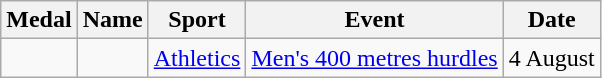<table class="wikitable sortable">
<tr>
<th>Medal</th>
<th>Name</th>
<th>Sport</th>
<th>Event</th>
<th>Date</th>
</tr>
<tr>
<td></td>
<td></td>
<td><a href='#'>Athletics</a></td>
<td><a href='#'>Men's 400 metres hurdles</a></td>
<td>4 August</td>
</tr>
</table>
